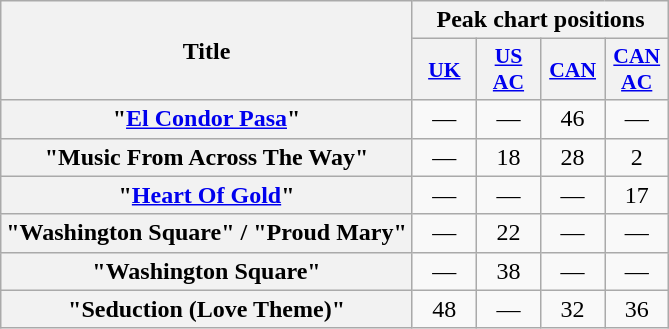<table class="wikitable plainrowheaders" style="text-align:center;">
<tr>
<th scope="col" rowspan="2">Title</th>
<th scope="col" colspan="10">Peak chart positions</th>
</tr>
<tr>
<th scope="col" style="width:2.5em;font-size:90%;"><a href='#'>UK</a><br></th>
<th scope="col" style="width:2.5em;font-size:90%;"><a href='#'>US<br>AC</a><br></th>
<th scope="col" style="width:2.5em;font-size:90%;"><a href='#'>CAN</a><br></th>
<th scope="col" style="width:2.5em;font-size:90%;"><a href='#'>CAN<br>AC</a><br></th>
</tr>
<tr>
<th scope="row">"<a href='#'>El Condor Pasa</a>"</th>
<td>—</td>
<td>—</td>
<td>46</td>
<td>—</td>
</tr>
<tr>
<th scope="row">"Music From Across The Way"</th>
<td>—</td>
<td> 18</td>
<td>28<br></td>
<td>2<br></td>
</tr>
<tr>
<th scope="row">"<a href='#'>Heart Of Gold</a>"</th>
<td>—</td>
<td>—</td>
<td>—</td>
<td>17<br></td>
</tr>
<tr>
<th scope="row">"Washington Square" / "Proud Mary"</th>
<td>—</td>
<td> 22</td>
<td>—</td>
<td>—</td>
</tr>
<tr>
<th scope="row">"Washington Square"</th>
<td>—</td>
<td> 38</td>
<td>—</td>
<td>—</td>
</tr>
<tr>
<th scope="row">"Seduction (Love Theme)"</th>
<td> 48</td>
<td>—</td>
<td>32<br></td>
<td>36<br></td>
</tr>
</table>
